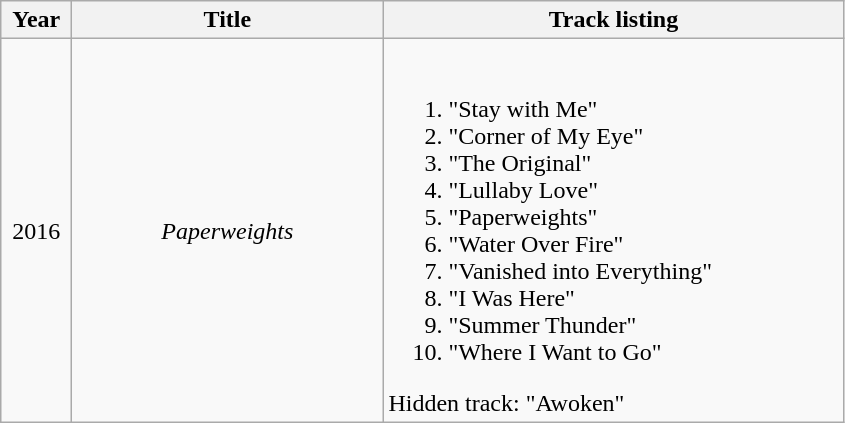<table class="wikitable">
<tr>
<th width="40">Year</th>
<th width="200">Title</th>
<th width="300">Track listing</th>
</tr>
<tr>
<td align="center">2016</td>
<td align="center"><em>Paperweights</em></td>
<td><br><ol><li>"Stay with Me"</li><li>"Corner of My Eye"</li><li>"The Original"</li><li>"Lullaby Love"</li><li>"Paperweights"</li><li>"Water Over Fire"</li><li>"Vanished into Everything"</li><li>"I Was Here"</li><li>"Summer Thunder"</li><li>"Where I Want to Go"</li></ol>Hidden track: "Awoken"</td>
</tr>
</table>
